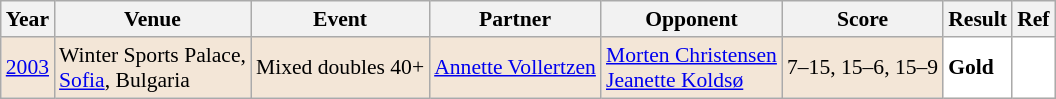<table class="sortable wikitable" style="font-size: 90%;">
<tr>
<th>Year</th>
<th>Venue</th>
<th>Event</th>
<th>Partner</th>
<th>Opponent</th>
<th>Score</th>
<th>Result</th>
<th>Ref</th>
</tr>
<tr style="background:#F3E6D7">
<td align="center"><a href='#'>2003</a></td>
<td align="left">Winter Sports Palace,<br><a href='#'>Sofia</a>, Bulgaria</td>
<td align="left">Mixed doubles 40+</td>
<td align="left"> <a href='#'>Annette Vollertzen</a></td>
<td align="left"> <a href='#'>Morten Christensen</a><br> <a href='#'>Jeanette Koldsø</a></td>
<td align="left">7–15, 15–6, 15–9</td>
<td style="text-align:left; background:white"> <strong>Gold</strong></td>
<td style="text-align:center; background:white"></td>
</tr>
</table>
